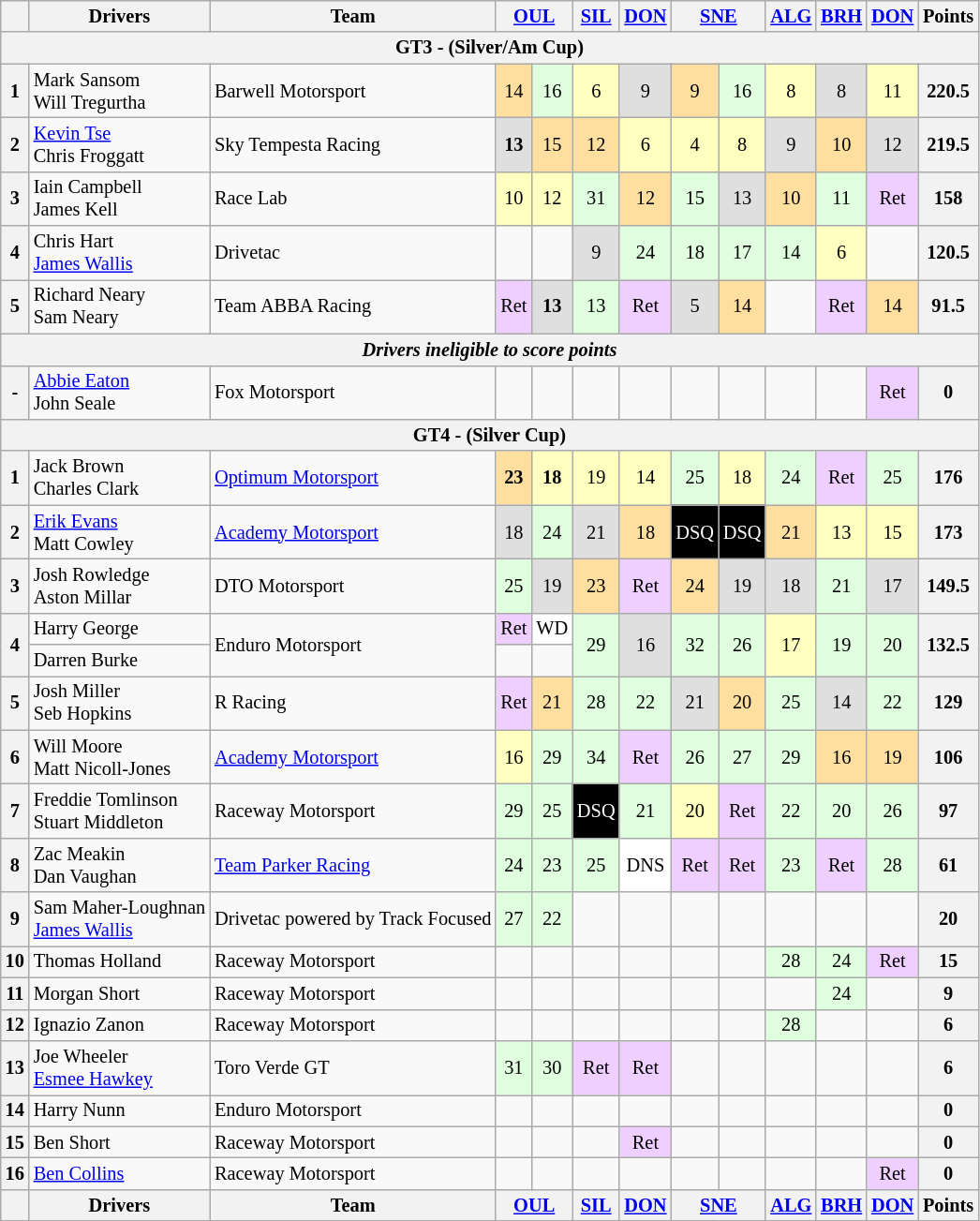<table class="wikitable" style="font-size:85%; text-align:center">
<tr>
<th></th>
<th>Drivers</th>
<th>Team</th>
<th colspan="2"><a href='#'>OUL</a></th>
<th><a href='#'>SIL</a></th>
<th><a href='#'>DON</a></th>
<th colspan="2"><a href='#'>SNE</a></th>
<th><a href='#'>ALG</a></th>
<th><a href='#'>BRH</a></th>
<th><a href='#'>DON</a></th>
<th>Points</th>
</tr>
<tr>
<th colspan="13">GT3 - (Silver/Am Cup)</th>
</tr>
<tr>
<th>1</th>
<td align="left"> Mark Sansom<br> Will Tregurtha</td>
<td align="left"> Barwell Motorsport</td>
<td style="background:#ffdf9f;">14</td>
<td style="background:#dfffdf;">16</td>
<td style="background:#ffffbf;">6</td>
<td style="background:#dfdfdf;">9</td>
<td style="background:#ffdf9f;">9</td>
<td style="background:#dfffdf;">16</td>
<td style="background:#ffffbf;">8</td>
<td style="background:#dfdfdf;">8</td>
<td style="background:#ffffbf;">11</td>
<th>220.5</th>
</tr>
<tr>
<th>2</th>
<td align="left"> <a href='#'>Kevin Tse</a><br> Chris Froggatt</td>
<td align="left"> Sky Tempesta Racing</td>
<td style="background:#dfdfdf;"><strong>13</strong></td>
<td style="background:#ffdf9f;">15</td>
<td style="background:#ffdf9f;">12</td>
<td style="background:#ffffbf;">6</td>
<td style="background:#ffffbf;">4</td>
<td style="background:#ffffbf;">8</td>
<td style="background:#dfdfdf;">9</td>
<td style="background:#ffdf9f;">10</td>
<td style="background:#dfdfdf;">12</td>
<th>219.5</th>
</tr>
<tr>
<th>3</th>
<td align="left"> Iain Campbell<br> James Kell</td>
<td align="left"> Race Lab</td>
<td style="background:#ffffbf;">10</td>
<td style="background:#ffffbf;">12</td>
<td style="background:#dfffdf;">31</td>
<td style="background:#ffdf9f;">12</td>
<td style="background:#dfffdf;">15</td>
<td style="background:#dfdfdf;">13</td>
<td style="background:#ffdf9f;">10</td>
<td style="background:#dfffdf;">11</td>
<td style="background:#efcfff;">Ret</td>
<th>158</th>
</tr>
<tr>
<th>4</th>
<td align="left"> Chris Hart<br> <a href='#'>James Wallis</a></td>
<td align="left"> Drivetac</td>
<td></td>
<td></td>
<td style="background:#dfdfdf;">9</td>
<td style="background:#dfffdf;">24</td>
<td style="background:#dfffdf;">18</td>
<td style="background:#dfffdf;">17</td>
<td style="background:#dfffdf;">14</td>
<td style="background:#ffffbf;">6</td>
<td></td>
<th>120.5</th>
</tr>
<tr>
<th>5</th>
<td align="left"> Richard Neary<br> Sam Neary</td>
<td align="left"> Team ABBA Racing</td>
<td style="background:#efcfff;">Ret</td>
<td style="background:#dfdfdf;"><strong>13</strong></td>
<td style="background:#dfffdf;">13</td>
<td style="background:#efcfff;">Ret</td>
<td style="background:#dfdfdf;">5</td>
<td style="background:#ffdf9f;">14</td>
<td></td>
<td style="background:#efcfff;">Ret</td>
<td style="background:#ffdf9f;">14</td>
<th>91.5</th>
</tr>
<tr>
<th colspan="13"><em>Drivers ineligible to score points</em></th>
</tr>
<tr>
<th>-</th>
<td align="left"> <a href='#'>Abbie Eaton</a><br> John Seale</td>
<td align="left"> Fox Motorsport</td>
<td></td>
<td></td>
<td></td>
<td></td>
<td></td>
<td></td>
<td></td>
<td></td>
<td style="background:#efcfff;">Ret</td>
<th>0</th>
</tr>
<tr>
<th colspan="13">GT4 - (Silver Cup)</th>
</tr>
<tr>
<th>1</th>
<td align="left"> Jack Brown<br> Charles Clark</td>
<td align="left"> <a href='#'>Optimum Motorsport</a></td>
<td style="background:#ffdf9f;"><strong>23</strong></td>
<td style="background:#ffffbf;"><strong>18</strong></td>
<td style="background:#ffffbf;">19</td>
<td style="background:#ffffbf;">14</td>
<td style="background:#dfffdf;">25</td>
<td style="background:#ffffbf;">18</td>
<td style="background:#dfffdf;">24</td>
<td style="background:#efcfff;">Ret</td>
<td style="background:#dfffdf;">25</td>
<th>176</th>
</tr>
<tr>
<th>2</th>
<td align="left"> <a href='#'>Erik Evans</a><br> Matt Cowley</td>
<td align="left"> <a href='#'>Academy Motorsport</a></td>
<td style="background:#dfdfdf;">18</td>
<td style="background:#dfffdf;">24</td>
<td style="background:#dfdfdf;">21</td>
<td style="background:#ffdf9f;">18</td>
<td style="background-color:#000000; color:white">DSQ</td>
<td style="background-color:#000000; color:white">DSQ</td>
<td style="background:#ffdf9f;">21</td>
<td style="background:#ffffbf;">13</td>
<td style="background:#ffffbf;">15</td>
<th>173</th>
</tr>
<tr>
<th>3</th>
<td align="left"> Josh Rowledge<br> Aston Millar</td>
<td align="left"> DTO Motorsport</td>
<td style="background:#dfffdf;">25</td>
<td style="background:#dfdfdf;">19</td>
<td style="background:#ffdf9f;">23</td>
<td style="background:#efcfff;">Ret</td>
<td style="background:#ffdf9f;">24</td>
<td style="background:#dfdfdf;">19</td>
<td style="background:#dfdfdf;">18</td>
<td style="background:#dfffdf;">21</td>
<td style="background:#dfdfdf;">17</td>
<th>149.5</th>
</tr>
<tr>
<th rowspan="2">4</th>
<td align="left"> Harry George</td>
<td rowspan="2" align="left"> Enduro Motorsport</td>
<td style="background:#efcfff;">Ret</td>
<td style="background:#ffffff;">WD</td>
<td rowspan="2" style="background:#dfffdf;">29</td>
<td rowspan="2" style="background:#dfdfdf;">16</td>
<td rowspan="2" style="background:#dfffdf;">32</td>
<td rowspan="2" style="background:#dfffdf;">26</td>
<td rowspan="2" style="background:#ffffbf;">17</td>
<td rowspan="2" style="background:#dfffdf;">19</td>
<td rowspan="2" style="background:#dfffdf;">20</td>
<th rowspan="2">132.5</th>
</tr>
<tr>
<td align="left"> Darren Burke</td>
<td></td>
<td></td>
</tr>
<tr>
<th>5</th>
<td align="left"> Josh Miller<br> Seb Hopkins</td>
<td align="left"> R Racing</td>
<td style="background:#efcfff;">Ret</td>
<td style="background:#ffdf9f;">21</td>
<td style="background:#dfffdf;">28</td>
<td style="background:#dfffdf;">22</td>
<td style="background:#dfdfdf;">21</td>
<td style="background:#ffdf9f;">20</td>
<td style="background:#dfffdf;">25</td>
<td style="background:#dfdfdf;">14</td>
<td style="background:#dfffdf;">22</td>
<th>129</th>
</tr>
<tr>
<th>6</th>
<td align="left"> Will Moore<br> Matt Nicoll-Jones</td>
<td align="left"> <a href='#'>Academy Motorsport</a></td>
<td style="background:#ffffbf;">16</td>
<td style="background:#dfffdf;">29</td>
<td style="background:#dfffdf;">34</td>
<td style="background:#efcfff;">Ret</td>
<td style="background:#dfffdf;">26</td>
<td style="background:#dfffdf;">27</td>
<td style="background:#dfffdf;">29</td>
<td style="background:#ffdf9f;">16</td>
<td style="background:#ffdf9f;">19</td>
<th>106</th>
</tr>
<tr>
<th>7</th>
<td align="left"> Freddie Tomlinson<br> Stuart Middleton</td>
<td align="left"> Raceway Motorsport</td>
<td style="background:#dfffdf;">29</td>
<td style="background:#dfffdf;">25</td>
<td style="background-color:#000000; color:white">DSQ</td>
<td style="background:#dfffdf;">21</td>
<td style="background:#ffffbf;">20</td>
<td style="background:#efcfff;">Ret</td>
<td style="background:#dfffdf;">22</td>
<td style="background:#dfffdf;">20</td>
<td style="background:#dfffdf;">26</td>
<th>97</th>
</tr>
<tr>
<th>8</th>
<td align="left"> Zac Meakin<br> Dan Vaughan</td>
<td align="left"> <a href='#'>Team Parker Racing</a></td>
<td style="background:#dfffdf;">24</td>
<td style="background:#dfffdf;">23</td>
<td style="background:#dfffdf;">25</td>
<td style="background:#ffffff;">DNS</td>
<td style="background:#efcfff;">Ret</td>
<td style="background:#efcfff;">Ret</td>
<td style="background:#dfffdf;">23</td>
<td style="background:#efcfff;">Ret</td>
<td style="background:#dfffdf;">28</td>
<th>61</th>
</tr>
<tr>
<th>9</th>
<td align="left"> Sam Maher-Loughnan<br> <a href='#'>James Wallis</a></td>
<td align="left"> Drivetac powered by Track Focused</td>
<td style="background:#dfffdf;">27</td>
<td style="background:#dfffdf;">22</td>
<td></td>
<td></td>
<td></td>
<td></td>
<td></td>
<td></td>
<td></td>
<th>20</th>
</tr>
<tr>
<th>10</th>
<td align="left"> Thomas Holland</td>
<td align="left"> Raceway Motorsport</td>
<td></td>
<td></td>
<td></td>
<td></td>
<td></td>
<td></td>
<td style="background:#dfffdf;">28</td>
<td style="background:#dfffdf;">24</td>
<td style="background:#efcfff;">Ret</td>
<th>15</th>
</tr>
<tr>
<th>11</th>
<td align="left"> Morgan Short</td>
<td align="left"> Raceway Motorsport</td>
<td></td>
<td></td>
<td></td>
<td></td>
<td></td>
<td></td>
<td></td>
<td style="background:#dfffdf;">24</td>
<td></td>
<th>9</th>
</tr>
<tr>
<th>12</th>
<td align="left"> Ignazio Zanon</td>
<td align="left"> Raceway Motorsport</td>
<td></td>
<td></td>
<td></td>
<td></td>
<td></td>
<td></td>
<td style="background:#dfffdf;">28</td>
<td></td>
<td></td>
<th>6</th>
</tr>
<tr>
<th>13</th>
<td align="left"> Joe Wheeler<br> <a href='#'>Esmee Hawkey</a></td>
<td align="left"> Toro Verde GT</td>
<td style="background:#dfffdf;">31</td>
<td style="background:#dfffdf;">30</td>
<td style="background:#efcfff;">Ret</td>
<td style="background:#efcfff;">Ret</td>
<td></td>
<td></td>
<td></td>
<td></td>
<td></td>
<th>6</th>
</tr>
<tr>
<th>14</th>
<td align="left"> Harry Nunn</td>
<td align="left"> Enduro Motorsport</td>
<td></td>
<td></td>
<td></td>
<td></td>
<td></td>
<td></td>
<td></td>
<td></td>
<td></td>
<th>0</th>
</tr>
<tr>
<th>15</th>
<td align="left"> Ben Short</td>
<td align="left"> Raceway Motorsport</td>
<td></td>
<td></td>
<td></td>
<td style="background:#efcfff;">Ret</td>
<td></td>
<td></td>
<td></td>
<td></td>
<td></td>
<th>0</th>
</tr>
<tr>
<th>16</th>
<td align="left"> <a href='#'>Ben Collins</a></td>
<td align="left"> Raceway Motorsport</td>
<td></td>
<td></td>
<td></td>
<td></td>
<td></td>
<td></td>
<td></td>
<td></td>
<td style="background:#efcfff;">Ret</td>
<th>0</th>
</tr>
<tr>
<th></th>
<th>Drivers</th>
<th>Team</th>
<th colspan="2"><a href='#'>OUL</a></th>
<th><a href='#'>SIL</a></th>
<th><a href='#'>DON</a></th>
<th colspan="2"><a href='#'>SNE</a></th>
<th><a href='#'>ALG</a></th>
<th><a href='#'>BRH</a></th>
<th><a href='#'>DON</a></th>
<th>Points</th>
</tr>
</table>
